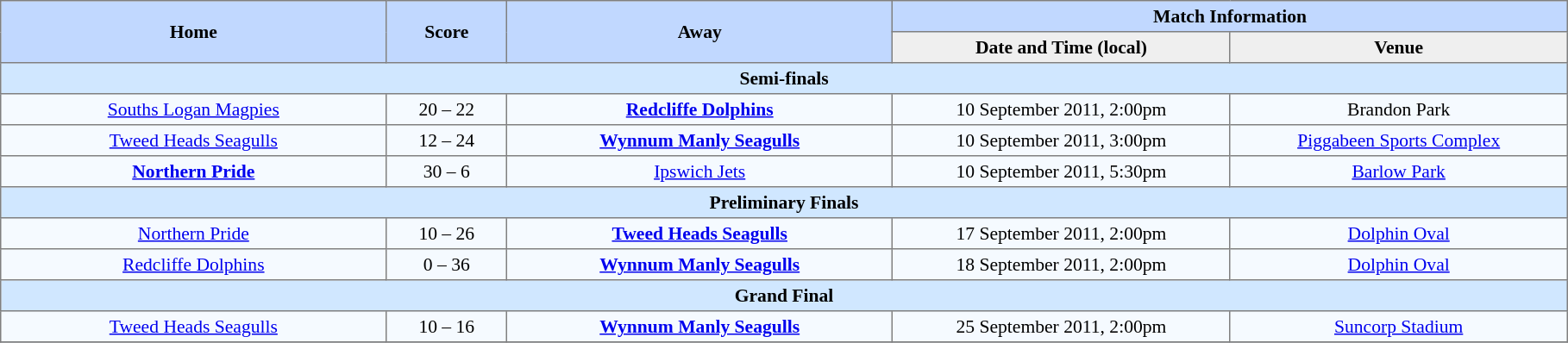<table border=1 style="border-collapse:collapse; font-size:90%; text-align:center;" cellpadding=3 cellspacing=0>
<tr bgcolor=#C1D8FF>
<th rowspan=2 width=16%>Home</th>
<th rowspan=2 width=5%>Score</th>
<th rowspan=2 width=16%>Away</th>
<th colspan=2>Match Information</th>
</tr>
<tr bgcolor=#EFEFEF>
<th width=14%>Date and Time (local)</th>
<th width=14%>Venue</th>
</tr>
<tr bgcolor="#D0E7FF">
<td colspan=7><strong>Semi-finals</strong></td>
</tr>
<tr bgcolor=#F5FAFF>
<td> <a href='#'>Souths Logan Magpies</a></td>
<td>20 – 22</td>
<td> <strong><a href='#'>Redcliffe Dolphins</a></strong></td>
<td>10 September 2011, 2:00pm</td>
<td>Brandon Park</td>
</tr>
<tr bgcolor=#F5FAFF>
<td> <a href='#'>Tweed Heads Seagulls</a></td>
<td>12 – 24</td>
<td> <strong><a href='#'>Wynnum Manly Seagulls</a></strong></td>
<td>10 September 2011, 3:00pm</td>
<td><a href='#'>Piggabeen Sports Complex</a></td>
</tr>
<tr bgcolor=#F5FAFF>
<td> <strong><a href='#'>Northern Pride</a></strong></td>
<td>30 – 6</td>
<td> <a href='#'>Ipswich Jets</a></td>
<td>10 September 2011, 5:30pm</td>
<td><a href='#'>Barlow Park</a></td>
</tr>
<tr bgcolor="#D0E7FF">
<td colspan=7><strong>Preliminary Finals</strong></td>
</tr>
<tr bgcolor=#F5FAFF>
<td> <a href='#'>Northern Pride</a></td>
<td>10 – 26</td>
<td> <strong><a href='#'>Tweed Heads Seagulls</a></strong></td>
<td>17 September 2011, 2:00pm</td>
<td><a href='#'>Dolphin Oval</a></td>
</tr>
<tr bgcolor=#F5FAFF>
<td> <a href='#'>Redcliffe Dolphins</a></td>
<td>0 – 36</td>
<td> <strong><a href='#'>Wynnum Manly Seagulls</a></strong></td>
<td>18 September 2011, 2:00pm</td>
<td><a href='#'>Dolphin Oval</a></td>
</tr>
<tr bgcolor="#D0E7FF">
<td colspan=7><strong>Grand Final</strong></td>
</tr>
<tr bgcolor=#F5FAFF>
<td> <a href='#'>Tweed Heads Seagulls</a></td>
<td>10 – 16</td>
<td> <strong><a href='#'>Wynnum Manly Seagulls</a></strong></td>
<td>25 September 2011, 2:00pm</td>
<td><a href='#'>Suncorp Stadium</a></td>
</tr>
<tr bgcolor=#F5FAFF>
</tr>
</table>
